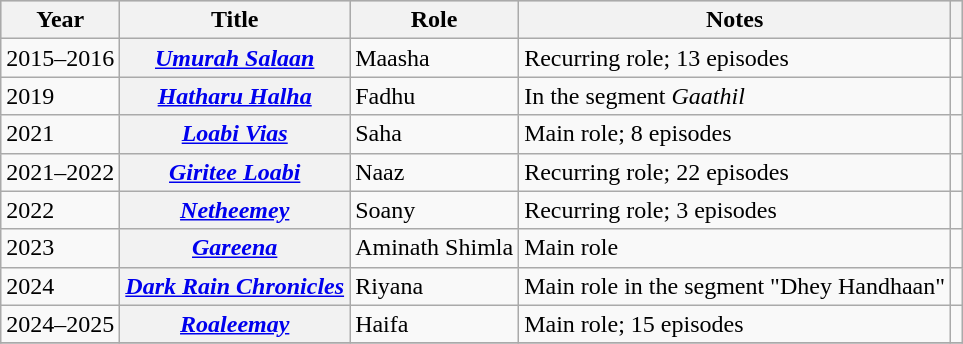<table class="wikitable sortable plainrowheaders">
<tr style="background:#ccc; text-align:center;">
<th scope="col">Year</th>
<th scope="col">Title</th>
<th scope="col">Role</th>
<th scope="col">Notes</th>
<th scope="col" class="unsortable"></th>
</tr>
<tr>
<td>2015–2016</td>
<th scope="row"><em><a href='#'>Umurah Salaan</a></em></th>
<td>Maasha</td>
<td>Recurring role; 13 episodes</td>
<td style="text-align: center;"></td>
</tr>
<tr>
<td>2019</td>
<th scope="row"><em><a href='#'>Hatharu Halha</a></em></th>
<td>Fadhu</td>
<td>In the segment <em>Gaathil</em></td>
<td style="text-align: center;"></td>
</tr>
<tr>
<td>2021</td>
<th scope="row"><em><a href='#'>Loabi Vias</a></em></th>
<td>Saha</td>
<td>Main role; 8 episodes</td>
<td style="text-align: center;"></td>
</tr>
<tr>
<td>2021–2022</td>
<th scope="row"><em><a href='#'>Giritee Loabi</a></em></th>
<td>Naaz</td>
<td>Recurring role; 22 episodes</td>
<td style="text-align: center;"></td>
</tr>
<tr>
<td>2022</td>
<th scope="row"><em><a href='#'>Netheemey</a></em></th>
<td>Soany</td>
<td>Recurring role; 3 episodes</td>
<td style="text-align: center;"></td>
</tr>
<tr>
<td>2023</td>
<th scope="row"><em><a href='#'>Gareena</a></em></th>
<td>Aminath Shimla</td>
<td>Main role</td>
<td style="text-align: center;"></td>
</tr>
<tr>
<td>2024</td>
<th scope="row"><em><a href='#'>Dark Rain Chronicles</a></em></th>
<td>Riyana</td>
<td>Main role in the segment "Dhey Handhaan"</td>
<td style="text-align: center;"></td>
</tr>
<tr>
<td>2024–2025</td>
<th scope="row"><em><a href='#'>Roaleemay</a></em></th>
<td>Haifa</td>
<td>Main role; 15 episodes</td>
<td style="text-align: center;"></td>
</tr>
<tr>
</tr>
</table>
